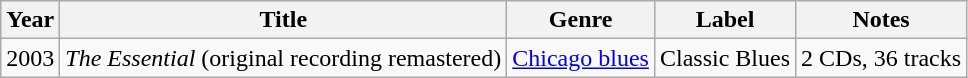<table class="wikitable">
<tr>
<th>Year</th>
<th>Title</th>
<th>Genre</th>
<th>Label</th>
<th>Notes</th>
</tr>
<tr>
<td>2003</td>
<td><em>The Essential</em> (original recording remastered)</td>
<td><a href='#'>Chicago blues</a></td>
<td>Classic Blues</td>
<td>2 CDs, 36 tracks</td>
</tr>
</table>
